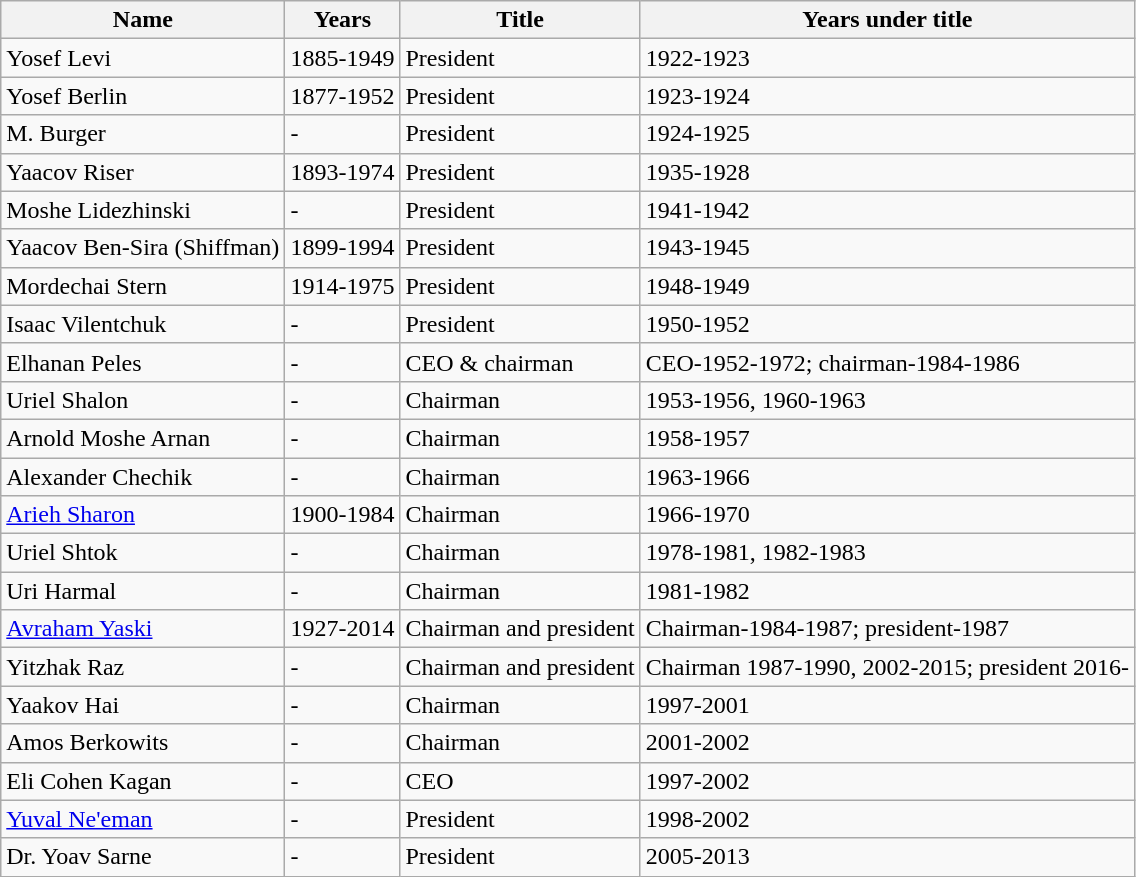<table class="wikitable">
<tr>
<th>Name</th>
<th>Years</th>
<th>Title</th>
<th>Years under title</th>
</tr>
<tr>
<td>Yosef Levi</td>
<td>1885-1949</td>
<td>President</td>
<td>1922-1923</td>
</tr>
<tr>
<td>Yosef Berlin</td>
<td>1877-1952</td>
<td>President</td>
<td>1923-1924</td>
</tr>
<tr>
<td>M. Burger</td>
<td>-</td>
<td>President</td>
<td>1924-1925</td>
</tr>
<tr>
<td>Yaacov Riser</td>
<td>1893-1974</td>
<td>President</td>
<td>1935-1928</td>
</tr>
<tr>
<td>Moshe Lidezhinski</td>
<td>-</td>
<td>President</td>
<td>1941-1942</td>
</tr>
<tr>
<td>Yaacov Ben-Sira (Shiffman)</td>
<td>1899-1994</td>
<td>President</td>
<td>1943-1945</td>
</tr>
<tr>
<td>Mordechai Stern</td>
<td>1914-1975</td>
<td>President</td>
<td>1948-1949</td>
</tr>
<tr>
<td>Isaac Vilentchuk</td>
<td>-</td>
<td>President</td>
<td>1950-1952</td>
</tr>
<tr>
<td>Elhanan Peles</td>
<td>-</td>
<td>CEO & chairman</td>
<td>CEO-1952-1972; chairman-1984-1986</td>
</tr>
<tr>
<td>Uriel Shalon</td>
<td>-</td>
<td>Chairman</td>
<td>1953-1956, 1960-1963</td>
</tr>
<tr>
<td>Arnold Moshe Arnan</td>
<td>-</td>
<td>Chairman</td>
<td>1958-1957</td>
</tr>
<tr>
<td>Alexander Chechik</td>
<td>-</td>
<td>Chairman</td>
<td>1963-1966</td>
</tr>
<tr>
<td><a href='#'>Arieh Sharon</a></td>
<td>1900-1984</td>
<td>Chairman</td>
<td>1966-1970</td>
</tr>
<tr>
<td>Uriel Shtok</td>
<td>-</td>
<td>Chairman</td>
<td>1978-1981, 1982-1983</td>
</tr>
<tr>
<td>Uri Harmal</td>
<td>-</td>
<td>Chairman</td>
<td>1981-1982</td>
</tr>
<tr>
<td><a href='#'>Avraham Yaski</a></td>
<td>1927-2014</td>
<td>Chairman and president</td>
<td>Chairman-1984-1987; president-1987</td>
</tr>
<tr>
<td>Yitzhak Raz</td>
<td>-</td>
<td>Chairman and president</td>
<td>Chairman 1987-1990, 2002-2015; president 2016-</td>
</tr>
<tr>
<td>Yaakov Hai</td>
<td>-</td>
<td>Chairman</td>
<td>1997-2001</td>
</tr>
<tr>
<td>Amos Berkowits</td>
<td>-</td>
<td>Chairman</td>
<td>2001-2002</td>
</tr>
<tr>
<td>Eli Cohen Kagan</td>
<td>-</td>
<td>CEO</td>
<td>1997-2002</td>
</tr>
<tr>
<td><a href='#'>Yuval Ne'eman</a></td>
<td>-</td>
<td>President</td>
<td>1998-2002</td>
</tr>
<tr>
<td>Dr. Yoav Sarne</td>
<td>-</td>
<td>President</td>
<td>2005-2013</td>
</tr>
</table>
